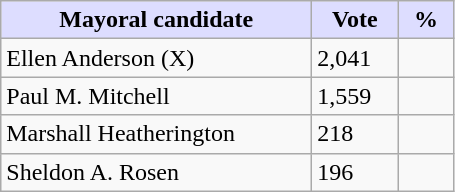<table class="wikitable">
<tr>
<th style="background:#ddf; width:200px;">Mayoral candidate </th>
<th style="background:#ddf; width:50px;">Vote</th>
<th style="background:#ddf; width:30px;">%</th>
</tr>
<tr>
<td>Ellen Anderson (X)</td>
<td>2,041</td>
<td></td>
</tr>
<tr>
<td>Paul M. Mitchell</td>
<td>1,559</td>
<td></td>
</tr>
<tr>
<td>Marshall Heatherington</td>
<td>218</td>
<td></td>
</tr>
<tr>
<td>Sheldon A. Rosen</td>
<td>196</td>
<td></td>
</tr>
</table>
